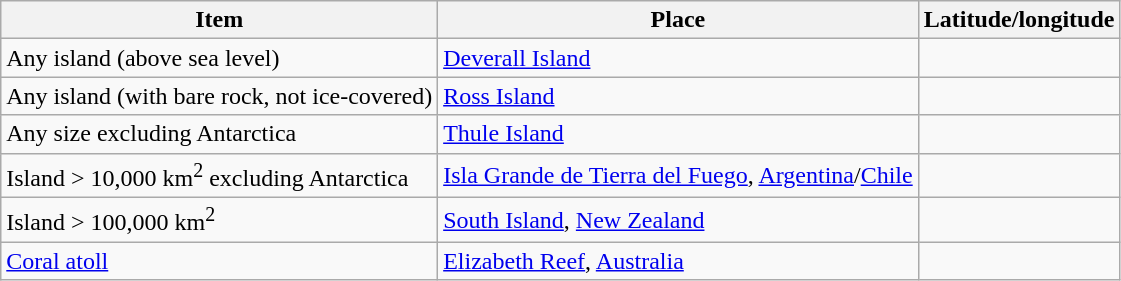<table class="wikitable"  font-size:95%;">
<tr>
<th>Item</th>
<th>Place</th>
<th>Latitude/longitude</th>
</tr>
<tr>
<td>Any island (above sea level)</td>
<td><a href='#'>Deverall Island</a></td>
<td></td>
</tr>
<tr>
<td>Any island (with bare rock, not ice-covered)</td>
<td><a href='#'>Ross Island</a></td>
<td></td>
</tr>
<tr>
<td>Any size excluding Antarctica</td>
<td><a href='#'>Thule Island</a></td>
<td></td>
</tr>
<tr>
<td>Island > 10,000 km<sup>2</sup> excluding Antarctica</td>
<td><a href='#'>Isla Grande de Tierra del Fuego</a>, <a href='#'>Argentina</a>/<a href='#'>Chile</a></td>
<td></td>
</tr>
<tr>
<td>Island > 100,000 km<sup>2</sup></td>
<td><a href='#'>South Island</a>, <a href='#'>New Zealand</a></td>
<td></td>
</tr>
<tr>
<td><a href='#'>Coral atoll</a></td>
<td><a href='#'>Elizabeth Reef</a>, <a href='#'>Australia</a></td>
<td></td>
</tr>
</table>
